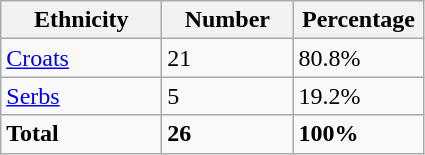<table class="wikitable">
<tr>
<th width="100px">Ethnicity</th>
<th width="80px">Number</th>
<th width="80px">Percentage</th>
</tr>
<tr>
<td><a href='#'>Croats</a></td>
<td>21</td>
<td>80.8%</td>
</tr>
<tr>
<td><a href='#'>Serbs</a></td>
<td>5</td>
<td>19.2%</td>
</tr>
<tr>
<td><strong>Total</strong></td>
<td><strong>26</strong></td>
<td><strong>100%</strong></td>
</tr>
</table>
